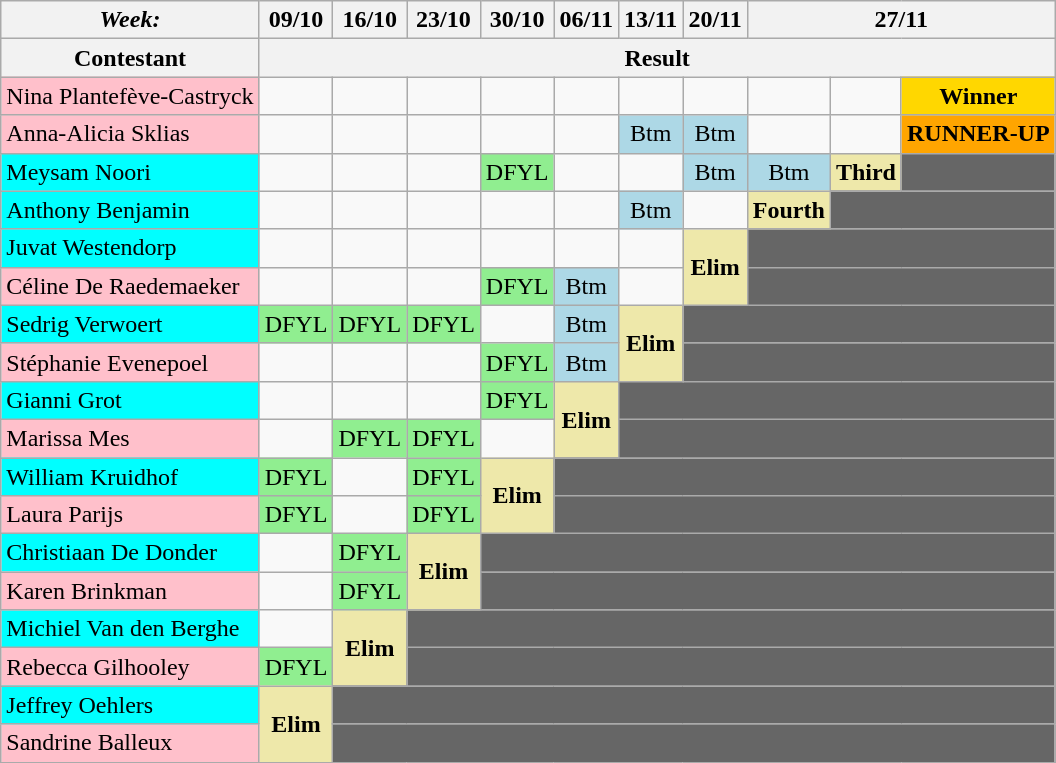<table class="wikitable" style="margin:1em auto;">
<tr>
<th align="right"><em>Week:</em></th>
<th>09/10</th>
<th>16/10</th>
<th>23/10</th>
<th>30/10</th>
<th>06/11</th>
<th>13/11</th>
<th>20/11</th>
<th colspan="3" align="center">27/11</th>
</tr>
<tr>
<th align="center">Contestant</th>
<th colspan="10" align="center">Result</th>
</tr>
<tr>
<td style="background:pink;">Nina Plantefève-Castryck</td>
<td></td>
<td></td>
<td></td>
<td></td>
<td></td>
<td></td>
<td></td>
<td></td>
<td></td>
<td bgcolor="gold" align="center"><strong>Winner</strong></td>
</tr>
<tr>
<td style="background:pink;">Anna-Alicia Sklias</td>
<td></td>
<td></td>
<td></td>
<td></td>
<td></td>
<td bgcolor="lightblue" align="center">Btm</td>
<td bgcolor="lightblue" align="center">Btm</td>
<td></td>
<td></td>
<td bgcolor="orange" align="center"><strong>RUNNER-UP</strong></td>
</tr>
<tr>
<td style="background:cyan;">Meysam Noori</td>
<td></td>
<td></td>
<td></td>
<td bgcolor="lightgreen" align="center">DFYL</td>
<td></td>
<td></td>
<td bgcolor="lightblue" align="center">Btm</td>
<td bgcolor="lightblue" align="center">Btm</td>
<td bgcolor="palegoldenrod" align="center"><strong>Third</strong></td>
<td colspan="1" bgcolor="666666"></td>
</tr>
<tr>
<td style="background:cyan;">Anthony Benjamin</td>
<td></td>
<td></td>
<td></td>
<td></td>
<td></td>
<td bgcolor="lightblue" align="center">Btm</td>
<td></td>
<td bgcolor="palegoldenrod" align="center"><strong>Fourth</strong></td>
<td colspan="2" bgcolor="666666"></td>
</tr>
<tr>
<td style="background:cyan;">Juvat Westendorp</td>
<td></td>
<td></td>
<td></td>
<td></td>
<td></td>
<td></td>
<td rowspan="2" bgcolor="palegoldenrod" align="center"><strong>Elim</strong></td>
<td colspan="3" bgcolor="666666"></td>
</tr>
<tr>
<td style="background:pink;">Céline De Raedemaeker</td>
<td></td>
<td></td>
<td></td>
<td bgcolor="lightgreen" align="center">DFYL</td>
<td bgcolor="lightblue" align="center">Btm</td>
<td></td>
<td colspan="3" bgcolor="666666"></td>
</tr>
<tr>
<td style="background:cyan;">Sedrig Verwoert</td>
<td bgcolor="lightgreen" align="center">DFYL</td>
<td bgcolor="lightgreen" align="center">DFYL</td>
<td bgcolor="lightgreen" align="center">DFYL</td>
<td></td>
<td bgcolor="lightblue" align="center">Btm</td>
<td rowspan="2" bgcolor="palegoldenrod" align="center"><strong>Elim</strong></td>
<td colspan="4" bgcolor="666666"></td>
</tr>
<tr>
<td style="background:pink;">Stéphanie Evenepoel</td>
<td></td>
<td></td>
<td></td>
<td bgcolor="lightgreen" align="center">DFYL</td>
<td bgcolor="lightblue" align="center">Btm</td>
<td colspan="4" bgcolor="666666"></td>
</tr>
<tr>
<td style="background:cyan;">Gianni Grot</td>
<td></td>
<td></td>
<td></td>
<td bgcolor="lightgreen" align="center">DFYL</td>
<td rowspan="2" bgcolor="palegoldenrod" align="center"><strong>Elim</strong></td>
<td colspan="5" bgcolor="666666"></td>
</tr>
<tr>
<td style="background:pink;">Marissa Mes</td>
<td></td>
<td bgcolor="lightgreen" align="center">DFYL</td>
<td bgcolor="lightgreen" align="center">DFYL</td>
<td></td>
<td colspan="5" bgcolor="666666"></td>
</tr>
<tr>
<td style="background:cyan;">William Kruidhof</td>
<td bgcolor="lightgreen" align="center">DFYL</td>
<td></td>
<td bgcolor="lightgreen" align="center">DFYL</td>
<td rowspan="2" bgcolor="palegoldenrod" align="center"><strong>Elim</strong></td>
<td colspan="6" bgcolor="666666"></td>
</tr>
<tr>
<td style="background:pink;">Laura Parijs</td>
<td bgcolor="lightgreen" align="center">DFYL</td>
<td></td>
<td bgcolor="lightgreen" align="center">DFYL</td>
<td colspan="6" bgcolor="666666"></td>
</tr>
<tr>
<td style="background:cyan;">Christiaan De Donder</td>
<td></td>
<td bgcolor="lightgreen" align="center">DFYL</td>
<td rowspan="2" bgcolor="palegoldenrod" align="center"><strong>Elim</strong></td>
<td colspan="7" bgcolor="666666"></td>
</tr>
<tr>
<td style="background:pink;">Karen Brinkman</td>
<td></td>
<td bgcolor="lightgreen" align="center">DFYL</td>
<td colspan="7" bgcolor="666666"></td>
</tr>
<tr>
<td style="background:cyan;">Michiel Van den Berghe</td>
<td></td>
<td rowspan="2" bgcolor="palegoldenrod" align="center"><strong>Elim</strong></td>
<td colspan="8" bgcolor="666666"></td>
</tr>
<tr>
<td style="background:pink;">Rebecca Gilhooley</td>
<td bgcolor="lightgreen" align="center">DFYL</td>
<td colspan="8" bgcolor="666666"></td>
</tr>
<tr>
<td style="background:cyan;">Jeffrey Oehlers</td>
<td rowspan="2" bgcolor="palegoldenrod" align="center"><strong>Elim</strong></td>
<td colspan="9" bgcolor="666666"></td>
</tr>
<tr>
<td style="background:pink;">Sandrine Balleux</td>
<td colspan="9" bgcolor="666666"></td>
</tr>
</table>
